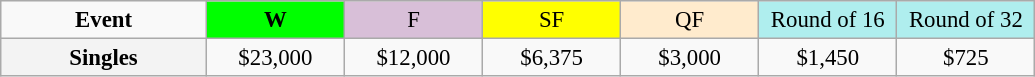<table class=wikitable style=font-size:95%;text-align:center>
<tr>
<td style="width:130px"><strong>Event</strong></td>
<td style="width:85px; background:lime"><strong>W</strong></td>
<td style="width:85px; background:thistle">F</td>
<td style="width:85px; background:#ffff00">SF</td>
<td style="width:85px; background:#ffebcd">QF</td>
<td style="width:85px; background:#afeeee">Round of 16</td>
<td style="width:85px; background:#afeeee">Round of 32</td>
</tr>
<tr>
<th style=background:#f3f3f3>Singles </th>
<td>$23,000</td>
<td>$12,000</td>
<td>$6,375</td>
<td>$3,000</td>
<td>$1,450</td>
<td>$725</td>
</tr>
</table>
